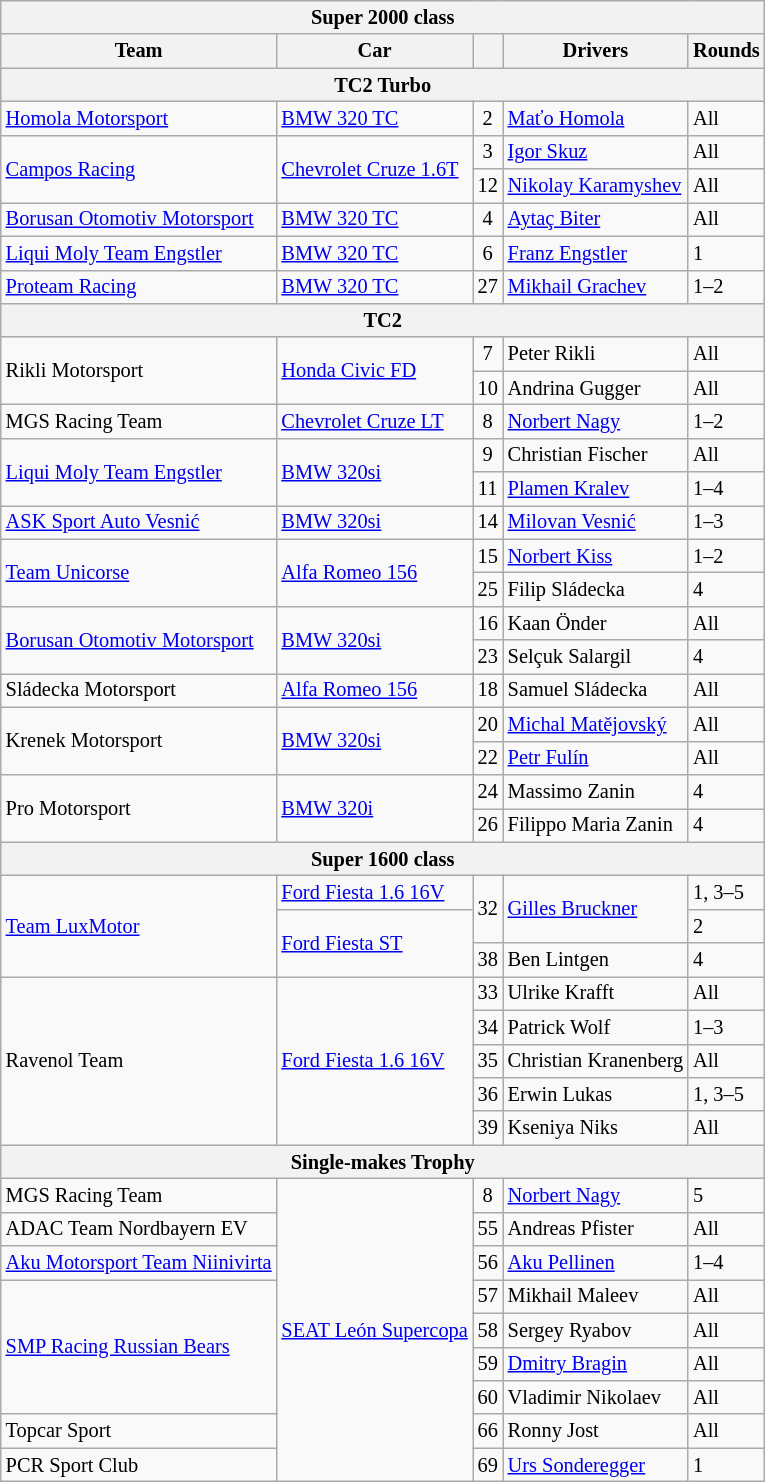<table class="wikitable" style="font-size: 85%">
<tr>
<th colspan=18>Super 2000 class</th>
</tr>
<tr>
<th>Team</th>
<th>Car</th>
<th></th>
<th>Drivers</th>
<th>Rounds</th>
</tr>
<tr>
<th colspan=5>TC2 Turbo</th>
</tr>
<tr>
<td> <a href='#'>Homola Motorsport</a></td>
<td><a href='#'>BMW 320 TC</a></td>
<td align="center">2</td>
<td> <a href='#'>Maťo Homola</a></td>
<td>All</td>
</tr>
<tr>
<td rowspan=2> <a href='#'>Campos Racing</a></td>
<td rowspan=2><a href='#'>Chevrolet Cruze 1.6T</a></td>
<td align="center">3</td>
<td> <a href='#'>Igor Skuz</a></td>
<td>All</td>
</tr>
<tr>
<td align=center>12</td>
<td> <a href='#'>Nikolay Karamyshev</a></td>
<td>All</td>
</tr>
<tr>
<td> <a href='#'>Borusan Otomotiv Motorsport</a></td>
<td><a href='#'>BMW 320 TC</a></td>
<td align="center">4</td>
<td> <a href='#'>Aytaç Biter</a></td>
<td>All</td>
</tr>
<tr>
<td> <a href='#'>Liqui Moly Team Engstler</a></td>
<td><a href='#'>BMW 320 TC</a></td>
<td align="center">6</td>
<td> <a href='#'>Franz Engstler</a></td>
<td>1</td>
</tr>
<tr>
<td> <a href='#'>Proteam Racing</a></td>
<td><a href='#'>BMW 320 TC</a></td>
<td align="center">27</td>
<td> <a href='#'>Mikhail Grachev</a></td>
<td>1–2</td>
</tr>
<tr>
<th colspan=5>TC2</th>
</tr>
<tr>
<td rowspan=2> Rikli Motorsport</td>
<td rowspan=2><a href='#'>Honda Civic FD</a></td>
<td align="center">7</td>
<td> Peter Rikli</td>
<td>All</td>
</tr>
<tr>
<td align=center>10</td>
<td> Andrina Gugger</td>
<td>All</td>
</tr>
<tr>
<td> MGS Racing Team</td>
<td><a href='#'>Chevrolet Cruze LT</a></td>
<td align="center">8</td>
<td> <a href='#'>Norbert Nagy</a></td>
<td>1–2</td>
</tr>
<tr>
<td rowspan=2> <a href='#'>Liqui Moly Team Engstler</a></td>
<td rowspan=2><a href='#'>BMW 320si</a></td>
<td align="center">9</td>
<td> Christian Fischer</td>
<td>All</td>
</tr>
<tr>
<td align=center>11</td>
<td> <a href='#'>Plamen Kralev</a></td>
<td>1–4</td>
</tr>
<tr>
<td> <a href='#'>ASK Sport Auto Vesnić</a></td>
<td><a href='#'>BMW 320si</a></td>
<td align="center">14</td>
<td> <a href='#'>Milovan Vesnić</a></td>
<td>1–3</td>
</tr>
<tr>
<td rowspan=2> <a href='#'>Team Unicorse</a></td>
<td rowspan=2><a href='#'>Alfa Romeo 156</a></td>
<td align="center">15</td>
<td> <a href='#'>Norbert Kiss</a></td>
<td>1–2</td>
</tr>
<tr>
<td align="center">25</td>
<td> Filip Sládecka</td>
<td>4</td>
</tr>
<tr>
<td rowspan=2> <a href='#'>Borusan Otomotiv Motorsport</a></td>
<td rowspan=2><a href='#'>BMW 320si</a></td>
<td align="center">16</td>
<td> Kaan Önder</td>
<td>All</td>
</tr>
<tr>
<td align="center">23</td>
<td> Selçuk Salargil</td>
<td>4</td>
</tr>
<tr>
<td> Sládecka Motorsport</td>
<td><a href='#'>Alfa Romeo 156</a></td>
<td align="center">18</td>
<td> Samuel Sládecka</td>
<td>All</td>
</tr>
<tr>
<td rowspan=2> Krenek Motorsport</td>
<td rowspan=2><a href='#'>BMW 320si</a></td>
<td align="center">20</td>
<td> <a href='#'>Michal Matějovský</a></td>
<td>All</td>
</tr>
<tr>
<td align=center>22</td>
<td> <a href='#'>Petr Fulín</a></td>
<td>All</td>
</tr>
<tr>
<td rowspan=2> Pro Motorsport</td>
<td rowspan=2><a href='#'>BMW 320i</a></td>
<td align="center">24</td>
<td> Massimo Zanin</td>
<td>4</td>
</tr>
<tr>
<td align="center">26</td>
<td> Filippo Maria Zanin</td>
<td>4</td>
</tr>
<tr>
<th colspan=5>Super 1600 class</th>
</tr>
<tr>
<td rowspan=3> <a href='#'>Team LuxMotor</a></td>
<td><a href='#'>Ford Fiesta 1.6 16V</a></td>
<td rowspan=2 align="center">32</td>
<td rowspan=2> <a href='#'>Gilles Bruckner</a></td>
<td>1, 3–5</td>
</tr>
<tr>
<td rowspan=2><a href='#'>Ford Fiesta ST</a></td>
<td>2</td>
</tr>
<tr>
<td align="center">38</td>
<td> Ben Lintgen</td>
<td>4</td>
</tr>
<tr>
<td rowspan=5> Ravenol Team</td>
<td rowspan=5><a href='#'>Ford Fiesta 1.6 16V</a></td>
<td align="center">33</td>
<td> Ulrike Krafft</td>
<td>All</td>
</tr>
<tr>
<td align="center">34</td>
<td> Patrick Wolf</td>
<td>1–3</td>
</tr>
<tr>
<td align="center">35</td>
<td> Christian Kranenberg</td>
<td>All</td>
</tr>
<tr>
<td align="center">36</td>
<td> Erwin Lukas</td>
<td>1, 3–5</td>
</tr>
<tr>
<td align="center">39</td>
<td> Kseniya Niks</td>
<td>All</td>
</tr>
<tr>
<th colspan=5>Single-makes Trophy</th>
</tr>
<tr>
<td> MGS Racing Team</td>
<td rowspan=9><a href='#'>SEAT León Supercopa</a></td>
<td align="center">8</td>
<td> <a href='#'>Norbert Nagy</a></td>
<td>5</td>
</tr>
<tr>
<td> ADAC Team Nordbayern EV</td>
<td align="center">55</td>
<td> Andreas Pfister</td>
<td>All</td>
</tr>
<tr>
<td> <a href='#'>Aku Motorsport Team Niinivirta</a></td>
<td align="center">56</td>
<td> <a href='#'>Aku Pellinen</a></td>
<td>1–4</td>
</tr>
<tr>
<td rowspan=4> <a href='#'>SMP Racing Russian Bears</a></td>
<td align="center">57</td>
<td> Mikhail Maleev</td>
<td>All</td>
</tr>
<tr>
<td align="center">58</td>
<td> Sergey Ryabov</td>
<td>All</td>
</tr>
<tr>
<td align="center">59</td>
<td> <a href='#'>Dmitry Bragin</a></td>
<td>All</td>
</tr>
<tr>
<td align="center">60</td>
<td> Vladimir Nikolaev</td>
<td>All</td>
</tr>
<tr>
<td> Topcar Sport</td>
<td align="center">66</td>
<td> Ronny Jost</td>
<td>All</td>
</tr>
<tr>
<td> PCR Sport Club</td>
<td align="center">69</td>
<td> <a href='#'>Urs Sonderegger</a></td>
<td>1</td>
</tr>
</table>
